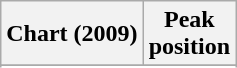<table class="wikitable sortable plainrowheaders" style="text-align:center">
<tr>
<th>Chart (2009)</th>
<th>Peak <br> position</th>
</tr>
<tr>
</tr>
<tr>
</tr>
</table>
